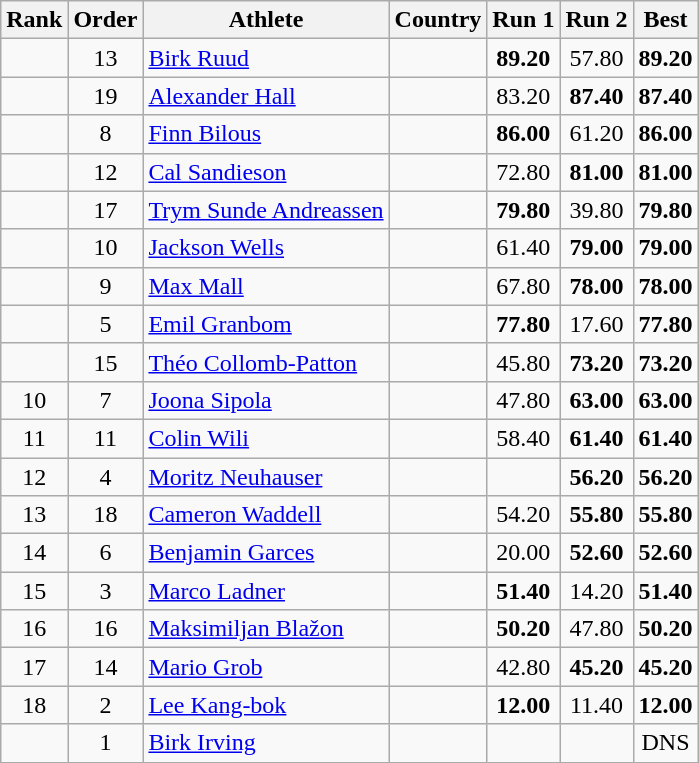<table class="wikitable sortable" style="text-align:center">
<tr>
<th>Rank</th>
<th>Order</th>
<th>Athlete</th>
<th>Country</th>
<th>Run 1</th>
<th>Run 2</th>
<th>Best</th>
</tr>
<tr>
<td></td>
<td>13</td>
<td align="left"><a href='#'>Birk Ruud</a></td>
<td align=left></td>
<td><strong>89.20</strong></td>
<td>57.80</td>
<td><strong>89.20</strong></td>
</tr>
<tr>
<td></td>
<td>19</td>
<td align="left"><a href='#'>Alexander Hall</a></td>
<td align=left></td>
<td>83.20</td>
<td><strong>87.40</strong></td>
<td><strong>87.40</strong></td>
</tr>
<tr>
<td></td>
<td>8</td>
<td align=left><a href='#'>Finn Bilous</a></td>
<td align=left></td>
<td><strong>86.00</strong></td>
<td>61.20</td>
<td><strong>86.00</strong></td>
</tr>
<tr>
<td></td>
<td>12</td>
<td align="left"><a href='#'>Cal Sandieson</a></td>
<td align=left></td>
<td>72.80</td>
<td><strong>81.00</strong></td>
<td><strong>81.00</strong></td>
</tr>
<tr>
<td></td>
<td>17</td>
<td align="left"><a href='#'>Trym Sunde Andreassen</a></td>
<td align=left></td>
<td><strong>79.80</strong></td>
<td>39.80</td>
<td><strong>79.80</strong></td>
</tr>
<tr>
<td></td>
<td>10</td>
<td align="left"><a href='#'>Jackson Wells</a></td>
<td align=left></td>
<td>61.40</td>
<td><strong>79.00</strong></td>
<td><strong>79.00</strong></td>
</tr>
<tr>
<td></td>
<td>9</td>
<td align="left"><a href='#'>Max Mall</a></td>
<td align=left></td>
<td>67.80</td>
<td><strong>78.00</strong></td>
<td><strong>78.00</strong></td>
</tr>
<tr>
<td></td>
<td>5</td>
<td align="left"><a href='#'>Emil Granbom</a></td>
<td align=left></td>
<td><strong>77.80</strong></td>
<td>17.60</td>
<td><strong>77.80</strong></td>
</tr>
<tr>
<td></td>
<td>15</td>
<td align="left"><a href='#'>Théo Collomb-Patton</a></td>
<td align=left></td>
<td>45.80</td>
<td><strong>73.20</strong></td>
<td><strong>73.20</strong></td>
</tr>
<tr>
<td>10</td>
<td>7</td>
<td align="left"><a href='#'>Joona Sipola</a></td>
<td align=left></td>
<td>47.80</td>
<td><strong>63.00</strong></td>
<td><strong>63.00</strong></td>
</tr>
<tr>
<td>11</td>
<td>11</td>
<td align="left"><a href='#'>Colin Wili</a></td>
<td align=left></td>
<td>58.40</td>
<td><strong>61.40</strong></td>
<td><strong>61.40</strong></td>
</tr>
<tr>
<td>12</td>
<td>4</td>
<td align="left"><a href='#'>Moritz Neuhauser</a></td>
<td align=left></td>
<td></td>
<td><strong>56.20</strong></td>
<td><strong>56.20</strong></td>
</tr>
<tr>
<td>13</td>
<td>18</td>
<td align="left"><a href='#'>Cameron Waddell</a></td>
<td align=left></td>
<td>54.20</td>
<td><strong>55.80</strong></td>
<td><strong>55.80</strong></td>
</tr>
<tr>
<td>14</td>
<td>6</td>
<td align="left"><a href='#'>Benjamin Garces</a></td>
<td align=left></td>
<td>20.00</td>
<td><strong>52.60</strong></td>
<td><strong>52.60</strong></td>
</tr>
<tr>
<td>15</td>
<td>3</td>
<td align="left"><a href='#'>Marco Ladner</a></td>
<td align=left></td>
<td><strong>51.40</strong></td>
<td>14.20</td>
<td><strong>51.40</strong></td>
</tr>
<tr>
<td>16</td>
<td>16</td>
<td align="left"><a href='#'>Maksimiljan Blažon</a></td>
<td align=left></td>
<td><strong>50.20</strong></td>
<td>47.80</td>
<td><strong>50.20</strong></td>
</tr>
<tr>
<td>17</td>
<td>14</td>
<td align="left"><a href='#'>Mario Grob</a></td>
<td align=left></td>
<td>42.80</td>
<td><strong>45.20</strong></td>
<td><strong>45.20</strong></td>
</tr>
<tr>
<td>18</td>
<td>2</td>
<td align="left"><a href='#'>Lee Kang-bok</a></td>
<td align=left></td>
<td><strong>12.00</strong></td>
<td>11.40</td>
<td><strong>12.00</strong></td>
</tr>
<tr>
<td></td>
<td>1</td>
<td align="left"><a href='#'>Birk Irving</a></td>
<td align=left></td>
<td></td>
<td></td>
<td>DNS</td>
</tr>
</table>
